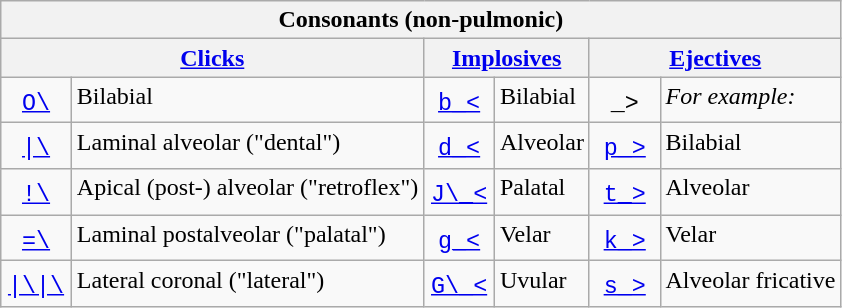<table class="wikitable sortable">
<tr>
<th colspan="6">Consonants (non-pulmonic)</th>
</tr>
<tr style="vertical-align: top;">
<th colspan="2"><a href='#'>Clicks</a></th>
<th colspan="2"><a href='#'>Implosives</a></th>
<th colspan="2"><a href='#'>Ejectives</a></th>
</tr>
<tr style="vertical-align: top;">
<td style="text-align: center; font-size: larger; width: 2em;"><a href='#'><code>O\</code></a></td>
<td>Bilabial</td>
<td style="text-align: center; font-size: larger; width: 2em;"><a href='#'><code>b_<</code></a></td>
<td>Bilabial</td>
<td style="text-align: center; font-size: larger; width: 2em;"><code>_></code></td>
<td><em>For example:</em></td>
</tr>
<tr style="vertical-align: top;">
<td style="text-align: center; font-size: larger;"><a href='#'><code>&#x7c;\</code></a></td>
<td>Laminal alveolar ("dental")</td>
<td style="text-align: center; font-size: larger;"><a href='#'><code>d_<</code></a></td>
<td>Alveolar</td>
<td style="text-align: center; font-size: larger;"><a href='#'><code>p_></code></a></td>
<td>Bilabial</td>
</tr>
<tr style="vertical-align: top;">
<td style="text-align: center; font-size: larger;"><a href='#'><code>!\</code></a></td>
<td>Apical (post-) alveolar ("retroflex")</td>
<td style="text-align: center; font-size: larger;"><a href='#'><code>J\_<</code></a></td>
<td>Palatal</td>
<td style="text-align: center; font-size: larger;"><a href='#'><code>t_></code></a></td>
<td>Alveolar</td>
</tr>
<tr style="vertical-align: top;">
<td style="text-align: center; font-size: larger;"><a href='#'><code>=\</code></a></td>
<td>Laminal postalveolar ("palatal")</td>
<td style="text-align: center; font-size: larger;"><a href='#'><code>g_<</code></a></td>
<td>Velar</td>
<td style="text-align: center; font-size: larger;"><a href='#'><code>k_></code></a></td>
<td>Velar</td>
</tr>
<tr style="vertical-align: top;">
<td style="text-align: center; font-size: larger;"><a href='#'><code>&#x7c;\&#x7c;\</code></a></td>
<td>Lateral coronal ("lateral")</td>
<td style="text-align: center; font-size: larger;"><a href='#'><code>G\_<</code></a></td>
<td>Uvular</td>
<td style="text-align: center; font-size: larger;"><a href='#'><code>s_></code></a></td>
<td>Alveolar fricative</td>
</tr>
</table>
